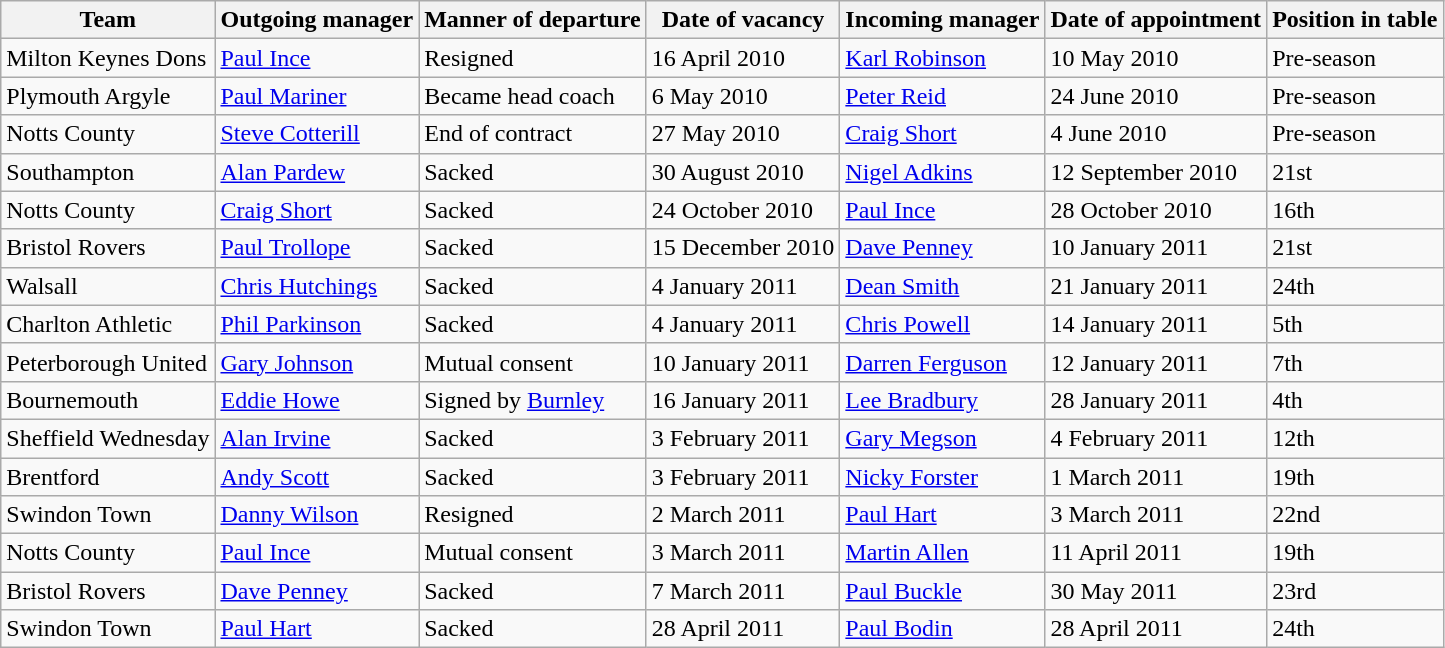<table class="wikitable">
<tr>
<th>Team</th>
<th>Outgoing manager</th>
<th>Manner of departure</th>
<th>Date of vacancy</th>
<th>Incoming manager</th>
<th>Date of appointment</th>
<th>Position in table</th>
</tr>
<tr>
<td>Milton Keynes Dons</td>
<td> <a href='#'>Paul Ince</a></td>
<td>Resigned</td>
<td>16 April 2010</td>
<td> <a href='#'>Karl Robinson</a></td>
<td>10 May 2010</td>
<td>Pre-season</td>
</tr>
<tr>
<td>Plymouth Argyle</td>
<td> <a href='#'>Paul Mariner</a></td>
<td>Became head coach</td>
<td>6 May 2010</td>
<td> <a href='#'>Peter Reid</a></td>
<td>24 June 2010</td>
<td>Pre-season</td>
</tr>
<tr>
<td>Notts County</td>
<td> <a href='#'>Steve Cotterill</a></td>
<td>End of contract</td>
<td>27 May 2010</td>
<td> <a href='#'>Craig Short</a></td>
<td>4 June 2010</td>
<td>Pre-season</td>
</tr>
<tr>
<td>Southampton</td>
<td> <a href='#'>Alan Pardew</a></td>
<td>Sacked</td>
<td>30 August 2010</td>
<td> <a href='#'>Nigel Adkins</a></td>
<td>12 September 2010</td>
<td>21st</td>
</tr>
<tr>
<td>Notts County</td>
<td> <a href='#'>Craig Short</a></td>
<td>Sacked</td>
<td>24 October 2010</td>
<td> <a href='#'>Paul Ince</a></td>
<td>28 October 2010</td>
<td>16th</td>
</tr>
<tr>
<td>Bristol Rovers</td>
<td> <a href='#'>Paul Trollope</a></td>
<td>Sacked</td>
<td>15 December 2010</td>
<td> <a href='#'>Dave Penney</a></td>
<td>10 January 2011</td>
<td>21st</td>
</tr>
<tr>
<td>Walsall</td>
<td> <a href='#'>Chris Hutchings</a></td>
<td>Sacked</td>
<td>4 January 2011</td>
<td> <a href='#'>Dean Smith</a></td>
<td>21 January 2011</td>
<td>24th</td>
</tr>
<tr>
<td>Charlton Athletic</td>
<td> <a href='#'>Phil Parkinson</a></td>
<td>Sacked</td>
<td>4 January 2011</td>
<td> <a href='#'>Chris Powell</a></td>
<td>14 January 2011</td>
<td>5th</td>
</tr>
<tr>
<td>Peterborough United</td>
<td> <a href='#'>Gary Johnson</a></td>
<td>Mutual consent</td>
<td>10 January 2011</td>
<td> <a href='#'>Darren Ferguson</a></td>
<td>12 January 2011</td>
<td>7th</td>
</tr>
<tr>
<td>Bournemouth</td>
<td> <a href='#'>Eddie Howe</a></td>
<td>Signed by <a href='#'>Burnley</a></td>
<td>16 January 2011</td>
<td> <a href='#'>Lee Bradbury</a></td>
<td>28 January 2011</td>
<td>4th</td>
</tr>
<tr>
<td>Sheffield Wednesday</td>
<td> <a href='#'>Alan Irvine</a></td>
<td>Sacked</td>
<td>3 February 2011</td>
<td> <a href='#'>Gary Megson</a></td>
<td>4 February 2011</td>
<td>12th</td>
</tr>
<tr>
<td>Brentford</td>
<td> <a href='#'>Andy Scott</a></td>
<td>Sacked</td>
<td>3 February 2011</td>
<td> <a href='#'>Nicky Forster</a></td>
<td>1 March 2011</td>
<td>19th</td>
</tr>
<tr>
<td>Swindon Town</td>
<td> <a href='#'>Danny Wilson</a></td>
<td>Resigned</td>
<td>2 March 2011</td>
<td> <a href='#'>Paul Hart</a></td>
<td>3 March 2011</td>
<td>22nd</td>
</tr>
<tr>
<td>Notts County</td>
<td> <a href='#'>Paul Ince</a></td>
<td>Mutual consent</td>
<td>3 March 2011</td>
<td> <a href='#'>Martin Allen</a></td>
<td>11 April 2011</td>
<td>19th</td>
</tr>
<tr>
<td>Bristol Rovers</td>
<td> <a href='#'>Dave Penney</a></td>
<td>Sacked</td>
<td>7 March 2011</td>
<td> <a href='#'>Paul Buckle</a></td>
<td>30 May 2011</td>
<td>23rd</td>
</tr>
<tr>
<td>Swindon Town</td>
<td> <a href='#'>Paul Hart</a></td>
<td>Sacked</td>
<td>28 April 2011</td>
<td> <a href='#'>Paul Bodin</a></td>
<td>28 April 2011</td>
<td>24th</td>
</tr>
</table>
